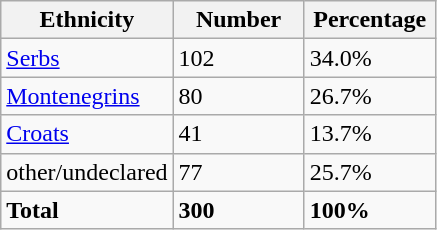<table class="wikitable">
<tr>
<th width="100px">Ethnicity</th>
<th width="80px">Number</th>
<th width="80px">Percentage</th>
</tr>
<tr>
<td><a href='#'>Serbs</a></td>
<td>102</td>
<td>34.0%</td>
</tr>
<tr>
<td><a href='#'>Montenegrins</a></td>
<td>80</td>
<td>26.7%</td>
</tr>
<tr>
<td><a href='#'>Croats</a></td>
<td>41</td>
<td>13.7%</td>
</tr>
<tr>
<td>other/undeclared</td>
<td>77</td>
<td>25.7%</td>
</tr>
<tr>
<td><strong>Total</strong></td>
<td><strong>300</strong></td>
<td><strong>100%</strong></td>
</tr>
</table>
